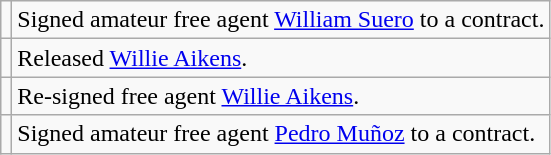<table class="wikitable">
<tr>
<td></td>
<td>Signed amateur free agent <a href='#'>William Suero</a> to a contract.</td>
</tr>
<tr>
<td></td>
<td>Released <a href='#'>Willie Aikens</a>.</td>
</tr>
<tr>
<td></td>
<td>Re-signed free agent <a href='#'>Willie Aikens</a>.</td>
</tr>
<tr>
<td></td>
<td>Signed amateur free agent <a href='#'>Pedro Muñoz</a> to a contract.</td>
</tr>
</table>
